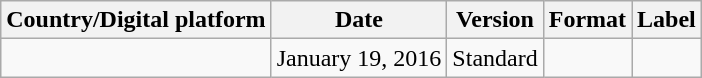<table class="wikitable">
<tr>
<th>Country/Digital platform</th>
<th>Date</th>
<th>Version</th>
<th>Format</th>
<th>Label</th>
</tr>
<tr>
<td></td>
<td>January 19, 2016</td>
<td rowspan="2">Standard</td>
<td></td>
<td></td>
</tr>
</table>
